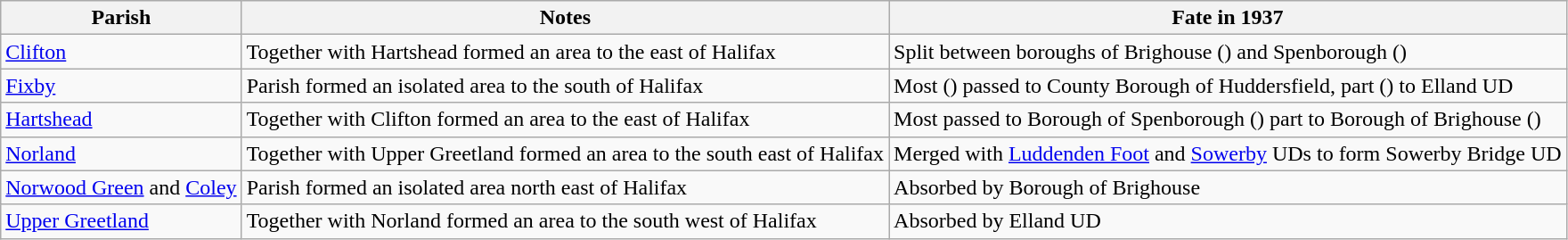<table class="wikitable">
<tr>
<th>Parish</th>
<th>Notes</th>
<th>Fate in 1937</th>
</tr>
<tr>
<td><a href='#'>Clifton</a></td>
<td>Together with Hartshead formed an area to the east of Halifax</td>
<td>Split between boroughs of Brighouse () and Spenborough ()</td>
</tr>
<tr>
<td><a href='#'>Fixby</a></td>
<td>Parish formed an isolated area to the south of Halifax</td>
<td>Most () passed to County Borough of Huddersfield, part () to Elland UD</td>
</tr>
<tr>
<td><a href='#'>Hartshead</a></td>
<td>Together with Clifton formed an area to the east of Halifax</td>
<td>Most passed to Borough of Spenborough () part to Borough of Brighouse ()</td>
</tr>
<tr>
<td><a href='#'>Norland</a></td>
<td>Together with Upper Greetland formed an area to the south east of Halifax</td>
<td>Merged with <a href='#'>Luddenden Foot</a> and <a href='#'>Sowerby</a> UDs to form Sowerby Bridge UD</td>
</tr>
<tr>
<td><a href='#'>Norwood Green</a> and <a href='#'>Coley</a></td>
<td>Parish formed an isolated area north east of Halifax</td>
<td>Absorbed by Borough of Brighouse</td>
</tr>
<tr>
<td><a href='#'>Upper Greetland</a></td>
<td>Together with Norland formed an area to the south west of Halifax</td>
<td>Absorbed by Elland UD</td>
</tr>
</table>
